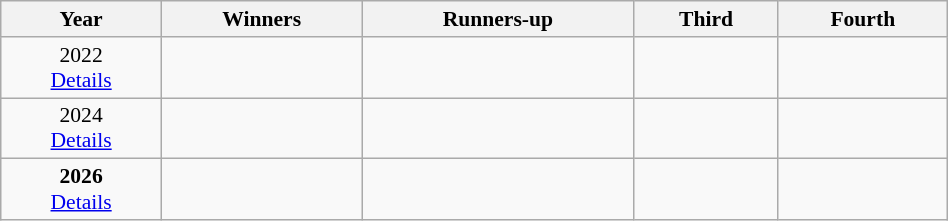<table class="wikitable" style="font-size:90%; width: 50%; text-align:center;">
<tr>
<th>Year</th>
<th>Winners</th>
<th>Runners-up</th>
<th>Third</th>
<th>Fourth</th>
</tr>
<tr>
<td>2022<br><a href='#'>Details</a></td>
<td><strong></strong></td>
<td></td>
<td></td>
<td></td>
</tr>
<tr>
<td>2024<br><a href='#'>Details</a></td>
<td><strong></strong></td>
<td></td>
<td></td>
<td></td>
</tr>
<tr>
<td><strong>2026</strong><br><a href='#'>Details</a></td>
<td></td>
<td></td>
<td></td>
<td></td>
</tr>
</table>
